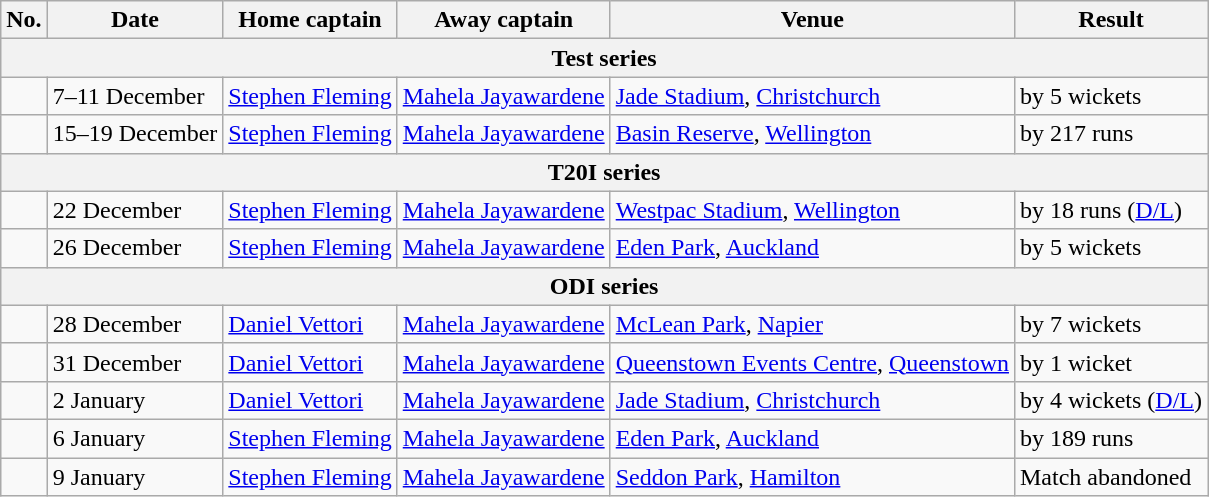<table class="wikitable">
<tr>
<th>No.</th>
<th>Date</th>
<th>Home captain</th>
<th>Away captain</th>
<th>Venue</th>
<th>Result</th>
</tr>
<tr>
<th colspan="6">Test series</th>
</tr>
<tr>
<td></td>
<td>7–11 December</td>
<td><a href='#'>Stephen Fleming</a></td>
<td><a href='#'>Mahela Jayawardene</a></td>
<td><a href='#'>Jade Stadium</a>, <a href='#'>Christchurch</a></td>
<td> by 5 wickets</td>
</tr>
<tr>
<td></td>
<td>15–19 December</td>
<td><a href='#'>Stephen Fleming</a></td>
<td><a href='#'>Mahela Jayawardene</a></td>
<td><a href='#'>Basin Reserve</a>, <a href='#'>Wellington</a></td>
<td> by 217 runs</td>
</tr>
<tr>
<th colspan="6">T20I series</th>
</tr>
<tr>
<td></td>
<td>22 December</td>
<td><a href='#'>Stephen Fleming</a></td>
<td><a href='#'>Mahela Jayawardene</a></td>
<td><a href='#'>Westpac Stadium</a>, <a href='#'>Wellington</a></td>
<td> by 18 runs (<a href='#'>D/L</a>)</td>
</tr>
<tr>
<td></td>
<td>26 December</td>
<td><a href='#'>Stephen Fleming</a></td>
<td><a href='#'>Mahela Jayawardene</a></td>
<td><a href='#'>Eden Park</a>, <a href='#'>Auckland</a></td>
<td> by 5 wickets</td>
</tr>
<tr>
<th colspan="6">ODI series</th>
</tr>
<tr>
<td></td>
<td>28 December</td>
<td><a href='#'>Daniel Vettori</a></td>
<td><a href='#'>Mahela Jayawardene</a></td>
<td><a href='#'>McLean Park</a>, <a href='#'>Napier</a></td>
<td> by 7 wickets</td>
</tr>
<tr>
<td></td>
<td>31 December</td>
<td><a href='#'>Daniel Vettori</a></td>
<td><a href='#'>Mahela Jayawardene</a></td>
<td><a href='#'>Queenstown Events Centre</a>, <a href='#'>Queenstown</a></td>
<td> by 1 wicket</td>
</tr>
<tr>
<td></td>
<td>2 January</td>
<td><a href='#'>Daniel Vettori</a></td>
<td><a href='#'>Mahela Jayawardene</a></td>
<td><a href='#'>Jade Stadium</a>, <a href='#'>Christchurch</a></td>
<td> by 4 wickets (<a href='#'>D/L</a>)</td>
</tr>
<tr>
<td></td>
<td>6 January</td>
<td><a href='#'>Stephen Fleming</a></td>
<td><a href='#'>Mahela Jayawardene</a></td>
<td><a href='#'>Eden Park</a>, <a href='#'>Auckland</a></td>
<td> by 189 runs</td>
</tr>
<tr>
<td></td>
<td>9 January</td>
<td><a href='#'>Stephen Fleming</a></td>
<td><a href='#'>Mahela Jayawardene</a></td>
<td><a href='#'>Seddon Park</a>, <a href='#'>Hamilton</a></td>
<td>Match abandoned</td>
</tr>
</table>
